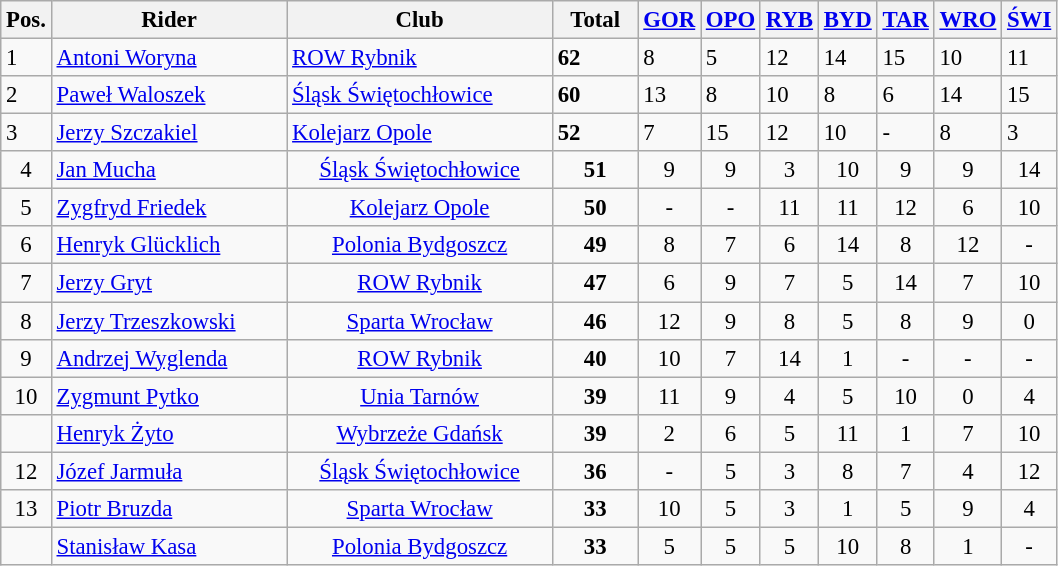<table class="wikitable" style="font-size: 95%">
<tr>
<th width=20px>Pos.</th>
<th width=150px>Rider</th>
<th width=170px>Club</th>
<th width=50px>Total</th>
<th width=25px><a href='#'>GOR</a></th>
<th width=25px><a href='#'>OPO</a></th>
<th width=25px><a href='#'>RYB</a></th>
<th width=25px><a href='#'>BYD</a></th>
<th width=25px><a href='#'>TAR</a></th>
<th width=25px><a href='#'>WRO</a></th>
<th width=25px><a href='#'>ŚWI</a></th>
</tr>
<tr>
<td>1</td>
<td align=left><a href='#'>Antoni Woryna</a></td>
<td><a href='#'>ROW Rybnik</a></td>
<td><strong>62</strong></td>
<td>8</td>
<td>5</td>
<td>12</td>
<td>14</td>
<td>15</td>
<td>10</td>
<td>11</td>
</tr>
<tr>
<td>2</td>
<td align=left><a href='#'>Paweł Waloszek</a></td>
<td><a href='#'>Śląsk Świętochłowice</a></td>
<td><strong>60</strong></td>
<td>13</td>
<td>8</td>
<td>10</td>
<td>8</td>
<td>6</td>
<td>14</td>
<td>15</td>
</tr>
<tr>
<td>3</td>
<td align=left><a href='#'>Jerzy Szczakiel</a></td>
<td><a href='#'>Kolejarz Opole</a></td>
<td><strong>52</strong></td>
<td>7</td>
<td>15</td>
<td>12</td>
<td>10</td>
<td>-</td>
<td>8</td>
<td>3</td>
</tr>
<tr align=center>
<td>4</td>
<td align=left><a href='#'>Jan Mucha</a></td>
<td><a href='#'>Śląsk Świętochłowice</a></td>
<td><strong>51</strong></td>
<td>9</td>
<td>9</td>
<td>3</td>
<td>10</td>
<td>9</td>
<td>9</td>
<td>14</td>
</tr>
<tr align=center>
<td>5</td>
<td align=left><a href='#'>Zygfryd Friedek</a></td>
<td><a href='#'>Kolejarz Opole</a></td>
<td><strong>50</strong></td>
<td>-</td>
<td>-</td>
<td>11</td>
<td>11</td>
<td>12</td>
<td>6</td>
<td>10</td>
</tr>
<tr align=center>
<td>6</td>
<td align=left><a href='#'>Henryk Glücklich</a></td>
<td><a href='#'>Polonia Bydgoszcz</a></td>
<td><strong>49</strong></td>
<td>8</td>
<td>7</td>
<td>6</td>
<td>14</td>
<td>8</td>
<td>12</td>
<td>-</td>
</tr>
<tr align=center>
<td>7</td>
<td align=left><a href='#'>Jerzy Gryt</a></td>
<td><a href='#'>ROW Rybnik</a></td>
<td><strong>47</strong></td>
<td>6</td>
<td>9</td>
<td>7</td>
<td>5</td>
<td>14</td>
<td>7</td>
<td>10</td>
</tr>
<tr align=center>
<td>8</td>
<td align=left><a href='#'>Jerzy Trzeszkowski</a></td>
<td><a href='#'>Sparta Wrocław</a></td>
<td><strong>46</strong></td>
<td>12</td>
<td>9</td>
<td>8</td>
<td>5</td>
<td>8</td>
<td>9</td>
<td>0</td>
</tr>
<tr align=center>
<td>9</td>
<td align=left><a href='#'>Andrzej Wyglenda</a></td>
<td><a href='#'>ROW Rybnik</a></td>
<td><strong>40</strong></td>
<td>10</td>
<td>7</td>
<td>14</td>
<td>1</td>
<td>-</td>
<td>-</td>
<td>-</td>
</tr>
<tr align=center>
<td>10</td>
<td align=left><a href='#'>Zygmunt Pytko</a></td>
<td><a href='#'>Unia Tarnów</a></td>
<td><strong>39</strong></td>
<td>11</td>
<td>9</td>
<td>4</td>
<td>5</td>
<td>10</td>
<td>0</td>
<td>4</td>
</tr>
<tr align=center>
<td></td>
<td align=left><a href='#'>Henryk Żyto</a></td>
<td><a href='#'>Wybrzeże Gdańsk</a></td>
<td><strong>39</strong></td>
<td>2</td>
<td>6</td>
<td>5</td>
<td>11</td>
<td>1</td>
<td>7</td>
<td>10</td>
</tr>
<tr align=center>
<td>12</td>
<td align=left><a href='#'>Józef Jarmuła</a></td>
<td><a href='#'>Śląsk Świętochłowice</a></td>
<td><strong>36</strong></td>
<td>-</td>
<td>5</td>
<td>3</td>
<td>8</td>
<td>7</td>
<td>4</td>
<td>12</td>
</tr>
<tr align=center>
<td>13</td>
<td align=left><a href='#'>Piotr Bruzda</a></td>
<td><a href='#'>Sparta Wrocław</a></td>
<td><strong>33</strong></td>
<td>10</td>
<td>5</td>
<td>3</td>
<td>1</td>
<td>5</td>
<td>9</td>
<td>4</td>
</tr>
<tr align=center>
<td></td>
<td align=left><a href='#'>Stanisław Kasa</a></td>
<td><a href='#'>Polonia Bydgoszcz</a></td>
<td><strong>33</strong></td>
<td>5</td>
<td>5</td>
<td>5</td>
<td>10</td>
<td>8</td>
<td>1</td>
<td>-</td>
</tr>
</table>
